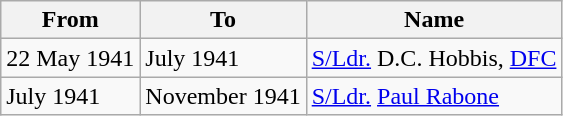<table class="wikitable">
<tr>
<th>From</th>
<th>To</th>
<th>Name</th>
</tr>
<tr>
<td>22 May 1941</td>
<td>July 1941</td>
<td><a href='#'>S/Ldr.</a> D.C. Hobbis, <a href='#'>DFC</a></td>
</tr>
<tr>
<td>July 1941</td>
<td>November 1941</td>
<td><a href='#'>S/Ldr.</a> <a href='#'>Paul Rabone</a></td>
</tr>
</table>
